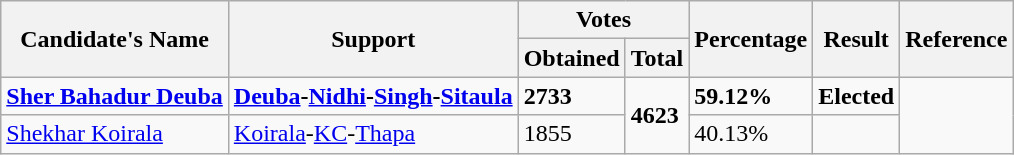<table class="wikitable sortable">
<tr>
<th rowspan="2">Candidate's Name</th>
<th rowspan="2">Support</th>
<th colspan="2">Votes</th>
<th rowspan="2">Percentage</th>
<th rowspan="2">Result</th>
<th rowspan="2">Reference</th>
</tr>
<tr>
<th>Obtained</th>
<th>Total</th>
</tr>
<tr>
<td><strong><a href='#'>Sher Bahadur Deuba</a></strong></td>
<td><strong><a href='#'>Deuba</a>-<a href='#'>Nidhi</a>-<a href='#'>Singh</a>-<a href='#'>Sitaula</a></strong></td>
<td><strong>2733</strong></td>
<td rowspan="2"><strong>4623</strong></td>
<td><strong>59.12%</strong></td>
<td><strong>Elected</strong></td>
<td rowspan="2"></td>
</tr>
<tr>
<td><a href='#'>Shekhar Koirala</a></td>
<td><a href='#'>Koirala</a>-<a href='#'>KC</a>-<a href='#'>Thapa</a></td>
<td>1855</td>
<td>40.13%</td>
<td></td>
</tr>
</table>
